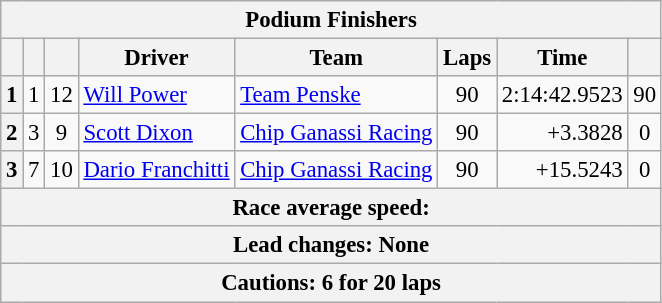<table class="wikitable" style="font-size:95%;">
<tr>
<th colspan=9>Podium Finishers</th>
</tr>
<tr>
<th></th>
<th></th>
<th></th>
<th>Driver</th>
<th>Team</th>
<th>Laps</th>
<th>Time</th>
<th></th>
</tr>
<tr>
<th>1</th>
<td align=center>1</td>
<td align=center>12</td>
<td> <a href='#'>Will Power</a></td>
<td><a href='#'>Team Penske</a></td>
<td align=center>90</td>
<td align=right>2:14:42.9523</td>
<td align=center>90</td>
</tr>
<tr>
<th>2</th>
<td align=center>3</td>
<td align=center>9</td>
<td> <a href='#'>Scott Dixon</a></td>
<td><a href='#'>Chip Ganassi Racing</a></td>
<td align=center>90</td>
<td align=right>+3.3828</td>
<td align=center>0</td>
</tr>
<tr>
<th>3</th>
<td align=center>7</td>
<td align=center>10</td>
<td> <a href='#'>Dario Franchitti</a></td>
<td><a href='#'>Chip Ganassi Racing</a></td>
<td align=center>90</td>
<td align=right>+15.5243</td>
<td align=center>0</td>
</tr>
<tr>
<th colspan=9>Race average speed: </th>
</tr>
<tr>
<th colspan=9>Lead changes: None</th>
</tr>
<tr>
<th colspan=9>Cautions: 6 for 20 laps</th>
</tr>
</table>
